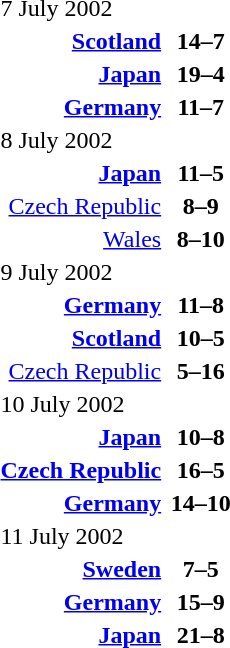<table>
<tr>
<th width=35%></th>
<th width=15%></th>
<th width=35%></th>
<th width=15%></th>
</tr>
<tr>
<td>7 July 2002</td>
</tr>
<tr>
<td align=right><strong><a href='#'>Scotland</a> </strong></td>
<td align=center><strong>14–7</strong></td>
<td></td>
<td></td>
</tr>
<tr>
<td align=right><strong><a href='#'>Japan</a> </strong></td>
<td align=center><strong>19–4</strong></td>
<td></td>
<td></td>
</tr>
<tr>
<td align=right><strong><a href='#'>Germany</a> </strong></td>
<td align=center><strong>11–7</strong></td>
<td></td>
<td></td>
</tr>
<tr>
<td>8 July 2002</td>
</tr>
<tr>
<td align=right><strong><a href='#'>Japan</a> </strong></td>
<td align=center><strong>11–5</strong></td>
<td></td>
<td></td>
</tr>
<tr>
<td align=right><a href='#'>Czech Republic</a> </td>
<td align=center><strong>8–9</strong></td>
<td><strong></strong></td>
<td></td>
</tr>
<tr>
<td align=right><a href='#'>Wales</a> </td>
<td align=center><strong>8–10</strong></td>
<td><strong></strong></td>
<td></td>
</tr>
<tr>
<td>9 July 2002</td>
</tr>
<tr>
<td align=right><strong><a href='#'>Germany</a> </strong></td>
<td align=center><strong>11–8</strong></td>
<td></td>
<td></td>
</tr>
<tr>
<td align=right><strong><a href='#'>Scotland</a> </strong></td>
<td align=center><strong>10–5</strong></td>
<td></td>
<td></td>
</tr>
<tr>
<td align=right><a href='#'>Czech Republic</a> </td>
<td align=center><strong>5–16 </strong></td>
<td><strong></strong></td>
<td></td>
</tr>
<tr>
<td>10 July 2002</td>
</tr>
<tr>
<td align=right><strong><a href='#'>Japan</a> </strong></td>
<td align=center><strong>10–8</strong></td>
<td></td>
<td></td>
</tr>
<tr>
<td align=right><strong><a href='#'>Czech Republic</a> </strong></td>
<td align=center><strong>16–5</strong></td>
<td></td>
<td></td>
</tr>
<tr>
<td align=right><strong><a href='#'>Germany</a> </strong></td>
<td align=center><strong>14–10</strong></td>
<td></td>
<td></td>
</tr>
<tr>
<td>11 July 2002</td>
</tr>
<tr>
<td align=right><strong><a href='#'>Sweden</a> </strong></td>
<td align=center><strong>7–5</strong></td>
<td></td>
<td></td>
</tr>
<tr>
<td align=right><strong><a href='#'>Germany</a> </strong></td>
<td align=center><strong>15–9</strong></td>
<td></td>
<td></td>
</tr>
<tr>
<td align=right><strong><a href='#'>Japan</a> </strong></td>
<td align=center><strong>21–8</strong></td>
<td></td>
<td></td>
</tr>
</table>
